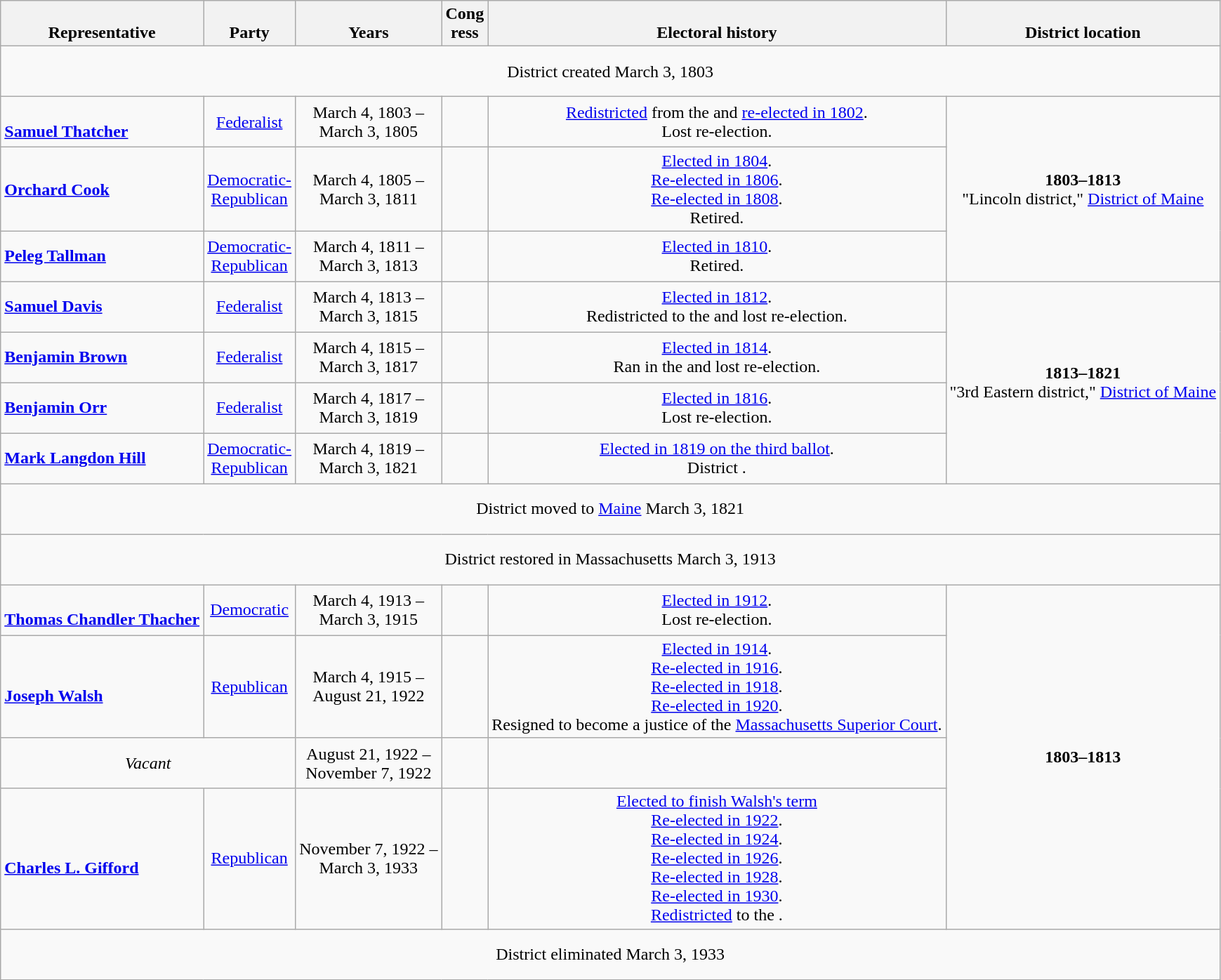<table class=wikitable style="text-align:center">
<tr valign=bottom>
<th>Representative</th>
<th>Party</th>
<th>Years</th>
<th>Cong<br>ress</th>
<th>Electoral history</th>
<th>District location</th>
</tr>
<tr style="height:3em">
<td colspan=6>District created March 3, 1803</td>
</tr>
<tr style="height:3em">
<td align=left><br><strong><a href='#'>Samuel Thatcher</a></strong><br></td>
<td><a href='#'>Federalist</a></td>
<td nowrap>March 4, 1803 –<br>March 3, 1805</td>
<td></td>
<td><a href='#'>Redistricted</a> from the  and <a href='#'>re-elected in 1802</a>.<br>Lost re-election.</td>
<td rowspan=3><strong>1803–1813</strong><br>"Lincoln district," <a href='#'>District of Maine</a></td>
</tr>
<tr style="height:3em">
<td align=left><strong><a href='#'>Orchard Cook</a></strong><br></td>
<td><a href='#'>Democratic-<br>Republican</a></td>
<td nowrap>March 4, 1805 –<br>March 3, 1811</td>
<td></td>
<td><a href='#'>Elected in 1804</a>.<br><a href='#'>Re-elected in 1806</a>.<br><a href='#'>Re-elected in 1808</a>.<br>Retired.</td>
</tr>
<tr style="height:3em">
<td align=left><strong><a href='#'>Peleg Tallman</a></strong><br></td>
<td><a href='#'>Democratic-<br>Republican</a></td>
<td nowrap>March 4, 1811 –<br>March 3, 1813</td>
<td></td>
<td><a href='#'>Elected in 1810</a>.<br>Retired.</td>
</tr>
<tr style="height:3em">
<td align=left><strong><a href='#'>Samuel Davis</a></strong><br></td>
<td><a href='#'>Federalist</a></td>
<td nowrap>March 4, 1813 –<br>March 3, 1815</td>
<td></td>
<td><a href='#'>Elected in 1812</a>.<br>Redistricted to the  and lost re-election.</td>
<td rowspan=4><strong>1813–1821</strong><br>"3rd Eastern district," <a href='#'>District of Maine</a></td>
</tr>
<tr style="height:3em">
<td align=left><strong><a href='#'>Benjamin Brown</a></strong><br></td>
<td><a href='#'>Federalist</a></td>
<td nowrap>March 4, 1815 –<br>March 3, 1817</td>
<td></td>
<td><a href='#'>Elected in 1814</a>.<br>Ran in the  and lost re-election.</td>
</tr>
<tr style="height:3em">
<td align=left><strong><a href='#'>Benjamin Orr</a></strong><br></td>
<td><a href='#'>Federalist</a></td>
<td nowrap>March 4, 1817 –<br>March 3, 1819</td>
<td></td>
<td><a href='#'>Elected in 1816</a>.<br>Lost re-election.</td>
</tr>
<tr style="height:3em">
<td align=left><strong><a href='#'>Mark Langdon Hill</a></strong><br></td>
<td><a href='#'>Democratic-<br>Republican</a></td>
<td nowrap>March 4, 1819 –<br>March 3, 1821</td>
<td></td>
<td><a href='#'>Elected in 1819 on the third ballot</a>.<br>District .</td>
</tr>
<tr style="height:3em">
<td colspan=6>District moved to <a href='#'>Maine</a> March 3, 1821</td>
</tr>
<tr style="height:3em">
<td colspan=6>District restored in Massachusetts March 3, 1913</td>
</tr>
<tr style="height:3em">
<td align=left><br><strong><a href='#'>Thomas Chandler Thacher</a></strong><br></td>
<td><a href='#'>Democratic</a></td>
<td nowrap>March 4, 1913 –<br>March 3, 1915</td>
<td></td>
<td><a href='#'>Elected in 1912</a>.<br>Lost re-election.</td>
<td rowspan=4><strong>1803–1813</strong><br></td>
</tr>
<tr style="height:3em">
<td align=left><br><strong><a href='#'>Joseph Walsh</a></strong><br></td>
<td><a href='#'>Republican</a></td>
<td nowrap><br>March 4, 1915 –<br>August 21, 1922<br><br></td>
<td></td>
<td><a href='#'>Elected in 1914</a>.<br><a href='#'>Re-elected in 1916</a>.<br><a href='#'>Re-elected in 1918</a>.<br><a href='#'>Re-elected in 1920</a>.<br>Resigned to become a justice of the <a href='#'>Massachusetts Superior Court</a>.</td>
</tr>
<tr style="height:3em">
<td colspan=2><em>Vacant</em></td>
<td nowrap>August 21, 1922 –<br>November 7, 1922</td>
<td></td>
<td></td>
</tr>
<tr style="height:3em">
<td align=left><br><strong><a href='#'>Charles L. Gifford</a></strong><br></td>
<td><a href='#'>Republican</a></td>
<td nowrap>November 7, 1922 –<br>March 3, 1933</td>
<td></td>
<td><a href='#'>Elected to finish Walsh's term</a><br><a href='#'>Re-elected in 1922</a>.<br><a href='#'>Re-elected in 1924</a>.<br><a href='#'>Re-elected in 1926</a>.<br><a href='#'>Re-elected in 1928</a>.<br><a href='#'>Re-elected in 1930</a>.<br><a href='#'>Redistricted</a> to the .</td>
</tr>
<tr style="height:3em">
<td colspan=6>District eliminated March 3, 1933</td>
</tr>
</table>
